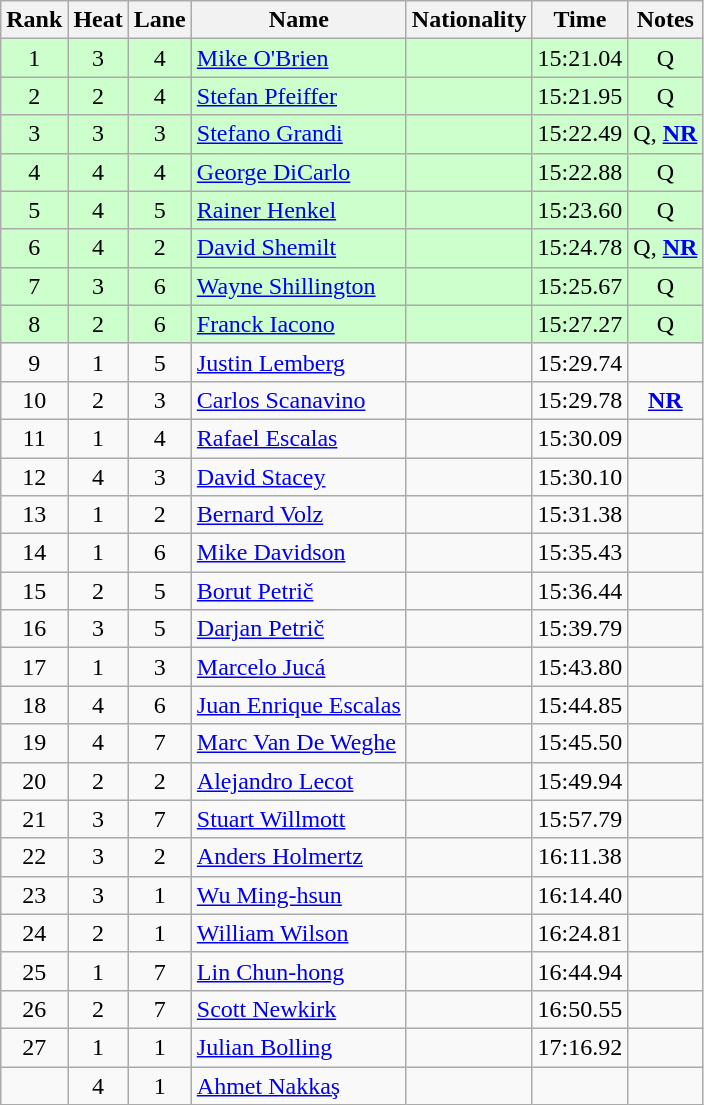<table class="wikitable sortable" style="text-align:center">
<tr>
<th>Rank</th>
<th>Heat</th>
<th>Lane</th>
<th>Name</th>
<th>Nationality</th>
<th>Time</th>
<th>Notes</th>
</tr>
<tr bgcolor=#cfc>
<td>1</td>
<td>3</td>
<td>4</td>
<td align=left><a href='#'>Mike O'Brien</a></td>
<td align=left></td>
<td>15:21.04</td>
<td>Q</td>
</tr>
<tr bgcolor=#cfc>
<td>2</td>
<td>2</td>
<td>4</td>
<td align=left><a href='#'>Stefan Pfeiffer</a></td>
<td align=left></td>
<td>15:21.95</td>
<td>Q</td>
</tr>
<tr bgcolor=#cfc>
<td>3</td>
<td>3</td>
<td>3</td>
<td align=left><a href='#'>Stefano Grandi</a></td>
<td align=left></td>
<td>15:22.49</td>
<td>Q, <strong><a href='#'>NR</a></strong></td>
</tr>
<tr bgcolor=#cfc>
<td>4</td>
<td>4</td>
<td>4</td>
<td align=left><a href='#'>George DiCarlo</a></td>
<td align=left></td>
<td>15:22.88</td>
<td>Q</td>
</tr>
<tr bgcolor=#cfc>
<td>5</td>
<td>4</td>
<td>5</td>
<td align=left><a href='#'>Rainer Henkel</a></td>
<td align=left></td>
<td>15:23.60</td>
<td>Q</td>
</tr>
<tr bgcolor=#cfc>
<td>6</td>
<td>4</td>
<td>2</td>
<td align=left><a href='#'>David Shemilt</a></td>
<td align=left></td>
<td>15:24.78</td>
<td>Q, <strong><a href='#'>NR</a></strong></td>
</tr>
<tr bgcolor=#cfc>
<td>7</td>
<td>3</td>
<td>6</td>
<td align=left><a href='#'>Wayne Shillington</a></td>
<td align=left></td>
<td>15:25.67</td>
<td>Q</td>
</tr>
<tr bgcolor=#cfc>
<td>8</td>
<td>2</td>
<td>6</td>
<td align=left><a href='#'>Franck Iacono</a></td>
<td align=left></td>
<td>15:27.27</td>
<td>Q</td>
</tr>
<tr>
<td>9</td>
<td>1</td>
<td>5</td>
<td align=left><a href='#'>Justin Lemberg</a></td>
<td align=left></td>
<td>15:29.74</td>
<td></td>
</tr>
<tr>
<td>10</td>
<td>2</td>
<td>3</td>
<td align=left><a href='#'>Carlos Scanavino</a></td>
<td align=left></td>
<td>15:29.78</td>
<td><strong><a href='#'>NR</a></strong></td>
</tr>
<tr>
<td>11</td>
<td>1</td>
<td>4</td>
<td align=left><a href='#'>Rafael Escalas</a></td>
<td align=left></td>
<td>15:30.09</td>
<td></td>
</tr>
<tr>
<td>12</td>
<td>4</td>
<td>3</td>
<td align=left><a href='#'>David Stacey</a></td>
<td align=left></td>
<td>15:30.10</td>
<td></td>
</tr>
<tr>
<td>13</td>
<td>1</td>
<td>2</td>
<td align=left><a href='#'>Bernard Volz</a></td>
<td align=left></td>
<td>15:31.38</td>
<td></td>
</tr>
<tr>
<td>14</td>
<td>1</td>
<td>6</td>
<td align=left><a href='#'>Mike Davidson</a></td>
<td align=left></td>
<td>15:35.43</td>
<td></td>
</tr>
<tr>
<td>15</td>
<td>2</td>
<td>5</td>
<td align=left><a href='#'>Borut Petrič</a></td>
<td align=left></td>
<td>15:36.44</td>
<td></td>
</tr>
<tr>
<td>16</td>
<td>3</td>
<td>5</td>
<td align=left><a href='#'>Darjan Petrič</a></td>
<td align=left></td>
<td>15:39.79</td>
<td></td>
</tr>
<tr>
<td>17</td>
<td>1</td>
<td>3</td>
<td align=left><a href='#'>Marcelo Jucá</a></td>
<td align=left></td>
<td>15:43.80</td>
<td></td>
</tr>
<tr>
<td>18</td>
<td>4</td>
<td>6</td>
<td align=left><a href='#'>Juan Enrique Escalas</a></td>
<td align=left></td>
<td>15:44.85</td>
<td></td>
</tr>
<tr>
<td>19</td>
<td>4</td>
<td>7</td>
<td align=left><a href='#'>Marc Van De Weghe</a></td>
<td align=left></td>
<td>15:45.50</td>
<td></td>
</tr>
<tr>
<td>20</td>
<td>2</td>
<td>2</td>
<td align=left><a href='#'>Alejandro Lecot</a></td>
<td align=left></td>
<td>15:49.94</td>
<td></td>
</tr>
<tr>
<td>21</td>
<td>3</td>
<td>7</td>
<td align=left><a href='#'>Stuart Willmott</a></td>
<td align=left></td>
<td>15:57.79</td>
<td></td>
</tr>
<tr>
<td>22</td>
<td>3</td>
<td>2</td>
<td align=left><a href='#'>Anders Holmertz</a></td>
<td align=left></td>
<td>16:11.38</td>
<td></td>
</tr>
<tr>
<td>23</td>
<td>3</td>
<td>1</td>
<td align=left><a href='#'>Wu Ming-hsun</a></td>
<td align=left></td>
<td>16:14.40</td>
<td></td>
</tr>
<tr>
<td>24</td>
<td>2</td>
<td>1</td>
<td align=left><a href='#'>William Wilson</a></td>
<td align=left></td>
<td>16:24.81</td>
<td></td>
</tr>
<tr>
<td>25</td>
<td>1</td>
<td>7</td>
<td align=left><a href='#'>Lin Chun-hong</a></td>
<td align=left></td>
<td>16:44.94</td>
<td></td>
</tr>
<tr>
<td>26</td>
<td>2</td>
<td>7</td>
<td align=left><a href='#'>Scott Newkirk</a></td>
<td align=left></td>
<td>16:50.55</td>
<td></td>
</tr>
<tr>
<td>27</td>
<td>1</td>
<td>1</td>
<td align=left><a href='#'>Julian Bolling</a></td>
<td align=left></td>
<td>17:16.92</td>
<td></td>
</tr>
<tr>
<td></td>
<td>4</td>
<td>1</td>
<td align=left><a href='#'>Ahmet Nakkaş</a></td>
<td align=left></td>
<td></td>
<td></td>
</tr>
</table>
